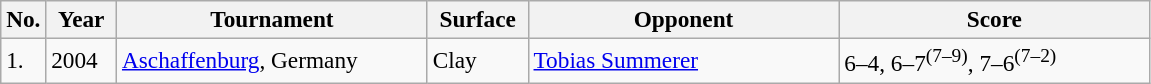<table class="sortable wikitable" style=font-size:97%>
<tr>
<th width=20>No.</th>
<th width=40>Year</th>
<th width=200>Tournament</th>
<th width=60>Surface</th>
<th width=200>Opponent</th>
<th width=200>Score</th>
</tr>
<tr>
<td>1.</td>
<td>2004</td>
<td><a href='#'>Aschaffenburg</a>, Germany</td>
<td>Clay</td>
<td> <a href='#'>Tobias Summerer</a></td>
<td>6–4, 6–7<sup>(7–9)</sup>, 7–6<sup>(7–2)</sup></td>
</tr>
</table>
